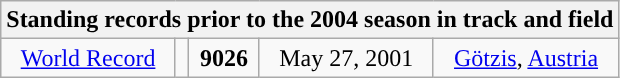<table class="wikitable" style=" text-align:center;">
<tr>
<th colspan="5">Standing records prior to the 2004 season in track and field</th>
</tr>
<tr>
<td><a href='#'>World Record</a></td>
<td></td>
<td><strong>9026</strong></td>
<td>May 27, 2001</td>
<td> <a href='#'>Götzis</a>, <a href='#'>Austria</a></td>
</tr>
</table>
